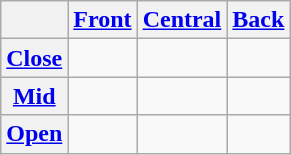<table class="wikitable" style="text-align:center;">
<tr>
<th></th>
<th><a href='#'>Front</a></th>
<th><a href='#'>Central</a></th>
<th><a href='#'>Back</a></th>
</tr>
<tr>
<th><a href='#'>Close</a></th>
<td> </td>
<td></td>
<td> </td>
</tr>
<tr>
<th><a href='#'>Mid</a></th>
<td> </td>
<td></td>
<td> </td>
</tr>
<tr>
<th><a href='#'>Open</a></th>
<td></td>
<td> </td>
<td></td>
</tr>
</table>
